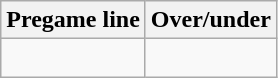<table class="wikitable">
<tr align="center">
<th style=>Pregame line</th>
<th style=>Over/under</th>
</tr>
<tr align="center">
<td> </td>
<td> </td>
</tr>
</table>
